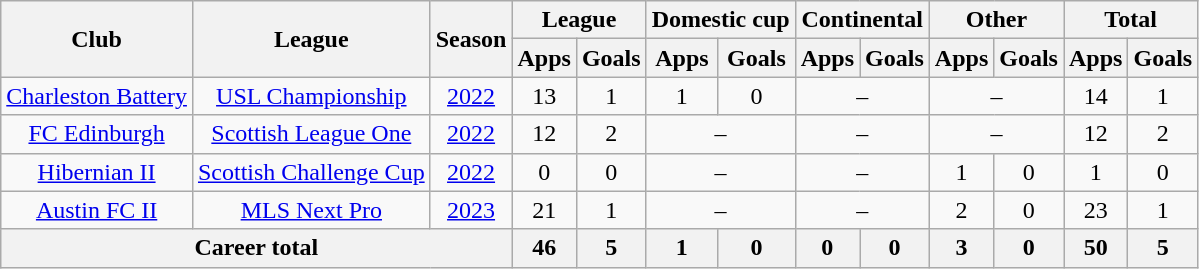<table class="wikitable" style="text-align:center">
<tr>
<th rowspan="2">Club</th>
<th rowspan="2">League</th>
<th rowspan="2">Season</th>
<th colspan="2">League</th>
<th colspan="2">Domestic cup</th>
<th colspan="2">Continental</th>
<th colspan="2">Other</th>
<th colspan="2">Total</th>
</tr>
<tr>
<th>Apps</th>
<th>Goals</th>
<th>Apps</th>
<th>Goals</th>
<th>Apps</th>
<th>Goals</th>
<th>Apps</th>
<th>Goals</th>
<th>Apps</th>
<th>Goals</th>
</tr>
<tr>
<td><a href='#'>Charleston Battery</a></td>
<td><a href='#'>USL Championship</a></td>
<td><a href='#'>2022</a></td>
<td>13</td>
<td>1</td>
<td>1</td>
<td>0</td>
<td colspan="2">–</td>
<td colspan="2">–</td>
<td>14</td>
<td>1</td>
</tr>
<tr>
<td><a href='#'>FC Edinburgh</a></td>
<td><a href='#'>Scottish League One</a></td>
<td><a href='#'>2022</a></td>
<td>12</td>
<td>2</td>
<td colspan="2">–</td>
<td colspan="2">–</td>
<td colspan="2">–</td>
<td>12</td>
<td>2</td>
</tr>
<tr>
<td><a href='#'>Hibernian II</a></td>
<td><a href='#'>Scottish Challenge Cup</a></td>
<td><a href='#'>2022</a></td>
<td>0</td>
<td>0</td>
<td colspan="2">–</td>
<td colspan="2">–</td>
<td>1</td>
<td>0</td>
<td>1</td>
<td>0</td>
</tr>
<tr>
<td><a href='#'>Austin FC II</a></td>
<td><a href='#'>MLS Next Pro</a></td>
<td><a href='#'>2023</a></td>
<td>21</td>
<td>1</td>
<td colspan="2">–</td>
<td colspan="2">–</td>
<td>2</td>
<td>0</td>
<td>23</td>
<td>1</td>
</tr>
<tr>
<th colspan="3">Career total</th>
<th>46</th>
<th>5</th>
<th>1</th>
<th>0</th>
<th>0</th>
<th>0</th>
<th>3</th>
<th>0</th>
<th>50</th>
<th>5</th>
</tr>
</table>
